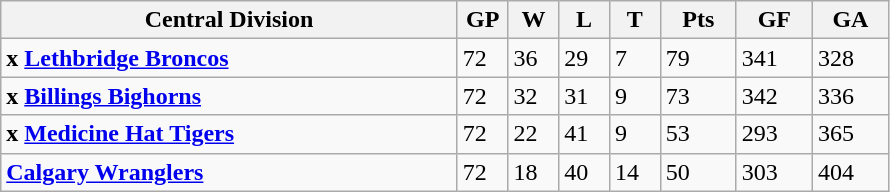<table class="wikitable">
<tr>
<th width="45%">Central Division</th>
<th width="5%">GP</th>
<th width="5%">W</th>
<th width="5%">L</th>
<th width="5%">T</th>
<th width="7.5%">Pts</th>
<th width="7.5%">GF</th>
<th width="7.5%">GA</th>
</tr>
<tr>
<td><strong>x <a href='#'>Lethbridge Broncos</a></strong></td>
<td>72</td>
<td>36</td>
<td>29</td>
<td>7</td>
<td>79</td>
<td>341</td>
<td>328</td>
</tr>
<tr>
<td><strong>x <a href='#'>Billings Bighorns</a></strong></td>
<td>72</td>
<td>32</td>
<td>31</td>
<td>9</td>
<td>73</td>
<td>342</td>
<td>336</td>
</tr>
<tr>
<td><strong>x <a href='#'>Medicine Hat Tigers</a></strong></td>
<td>72</td>
<td>22</td>
<td>41</td>
<td>9</td>
<td>53</td>
<td>293</td>
<td>365</td>
</tr>
<tr>
<td><strong><a href='#'>Calgary Wranglers</a></strong></td>
<td>72</td>
<td>18</td>
<td>40</td>
<td>14</td>
<td>50</td>
<td>303</td>
<td>404</td>
</tr>
</table>
